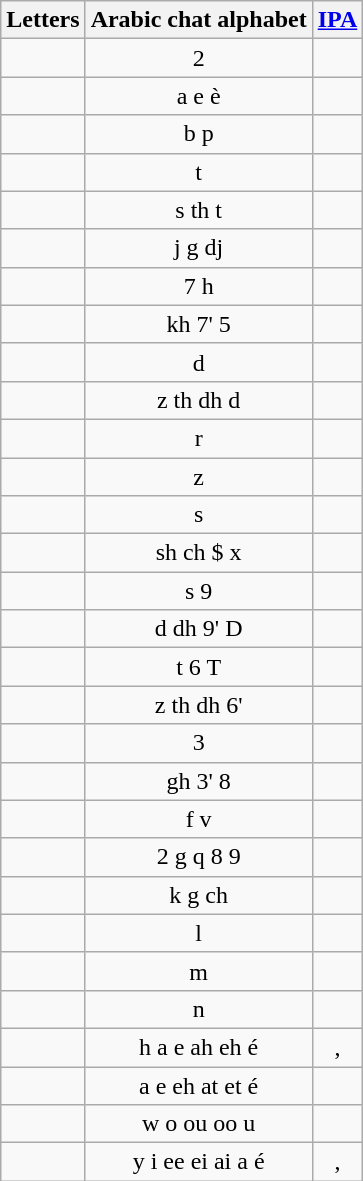<table class="wikitable" style="text-align:center;">
<tr>
<th>Letters</th>
<th>Arabic chat alphabet</th>
<th><a href='#'>IPA</a></th>
</tr>
<tr>
<td style="font-size:190%; line-height:115%;"><a href='#'></a></td>
<td>2</td>
<td></td>
</tr>
<tr>
<td style="font-size:190%; line-height:115%;"></td>
<td>a e è</td>
<td>    </td>
</tr>
<tr>
<td style="font-size:190%; line-height:115%;"></td>
<td>b p</td>
<td> </td>
</tr>
<tr>
<td style="font-size:190%; line-height:115%;"></td>
<td>t</td>
<td>  </td>
</tr>
<tr>
<td style="font-size:190%; line-height:115%;"></td>
<td>s th t</td>
<td> </td>
</tr>
<tr>
<td style="font-size:190%; line-height:115%;"></td>
<td>j g dj</td>
<td>    </td>
</tr>
<tr>
<td style="font-size:190%; line-height:115%;"></td>
<td>7 h</td>
<td> </td>
</tr>
<tr>
<td style="font-size:190%; line-height:115%;"></td>
<td>kh 7' 5</td>
<td> </td>
</tr>
<tr>
<td style="font-size:190%; line-height:115%;"></td>
<td>d</td>
<td> </td>
</tr>
<tr>
<td style="font-size:190%; line-height:115%;"></td>
<td>z th dh d</td>
<td> </td>
</tr>
<tr>
<td style="font-size:190%; line-height:115%;"></td>
<td>r</td>
<td>  </td>
</tr>
<tr>
<td style="font-size:190%; line-height:115%;"></td>
<td>z</td>
<td></td>
</tr>
<tr>
<td style="font-size:190%; line-height:115%;"></td>
<td>s</td>
<td></td>
</tr>
<tr>
<td style="font-size:190%; line-height:115%;"></td>
<td>sh ch $ x</td>
<td></td>
</tr>
<tr>
<td style="font-size:190%; line-height:115%;"></td>
<td>s 9</td>
<td> </td>
</tr>
<tr>
<td style="font-size:190%; line-height:115%;"></td>
<td>d dh 9' D</td>
<td>  </td>
</tr>
<tr>
<td style="font-size:190%; line-height:115%;"></td>
<td>t 6 T</td>
<td>  </td>
</tr>
<tr>
<td style="font-size:190%; line-height:115%;"></td>
<td>z th dh 6'</td>
<td>  </td>
</tr>
<tr>
<td style="font-size:190%; line-height:115%;"></td>
<td>3</td>
<td> </td>
</tr>
<tr>
<td style="font-size:190%; line-height:115%;"></td>
<td>gh 3' 8</td>
<td> </td>
</tr>
<tr>
<td style="font-size:190%; line-height:115%;"></td>
<td>f v</td>
<td> </td>
</tr>
<tr>
<td style="font-size:190%; line-height:115%;"></td>
<td>2 g q 8 9</td>
<td>   </td>
</tr>
<tr>
<td style="font-size:190%; line-height:115%;"></td>
<td>k g ch</td>
<td>  </td>
</tr>
<tr>
<td style="font-size:190%; line-height:115%;"></td>
<td>l</td>
<td> </td>
</tr>
<tr>
<td style="font-size:190%; line-height:115%;"></td>
<td>m</td>
<td></td>
</tr>
<tr>
<td style="font-size:190%; line-height:115%;"></td>
<td>n</td>
<td></td>
</tr>
<tr>
<td style="font-size:190%; line-height:115%;"></td>
<td>h a e ah eh é</td>
<td>, </td>
</tr>
<tr>
<td style="font-size:190%; line-height:115%;"></td>
<td>a e eh at et é</td>
<td></td>
</tr>
<tr>
<td style="font-size:190%; line-height:115%;"></td>
<td>w o ou oo u</td>
<td>  </td>
</tr>
<tr>
<td style="font-size:190%; line-height:115%;">  <span></span></td>
<td>y i ee ei ai a é</td>
<td>  , </td>
</tr>
</table>
